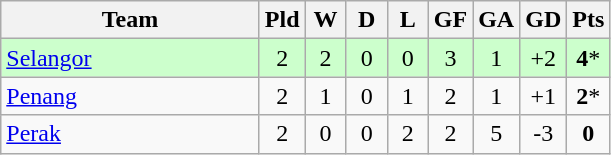<table class="wikitable" style="text-align: center;">
<tr>
<th width=165>Team</th>
<th width=20>Pld</th>
<th width=20>W</th>
<th width=20>D</th>
<th width=20>L</th>
<th width=20>GF</th>
<th width=20>GA</th>
<th width=20>GD</th>
<th width=20>Pts</th>
</tr>
<tr style="background: #ccffcc;">
<td align=left><a href='#'>Selangor</a></td>
<td>2</td>
<td>2</td>
<td>0</td>
<td>0</td>
<td>3</td>
<td>1</td>
<td>+2</td>
<td><strong>4</strong>*</td>
</tr>
<tr>
<td align=left><a href='#'>Penang</a></td>
<td>2</td>
<td>1</td>
<td>0</td>
<td>1</td>
<td>2</td>
<td>1</td>
<td>+1</td>
<td><strong>2</strong>*</td>
</tr>
<tr>
<td align=left><a href='#'>Perak</a></td>
<td>2</td>
<td>0</td>
<td>0</td>
<td>2</td>
<td>2</td>
<td>5</td>
<td>-3</td>
<td><strong>0</strong></td>
</tr>
</table>
